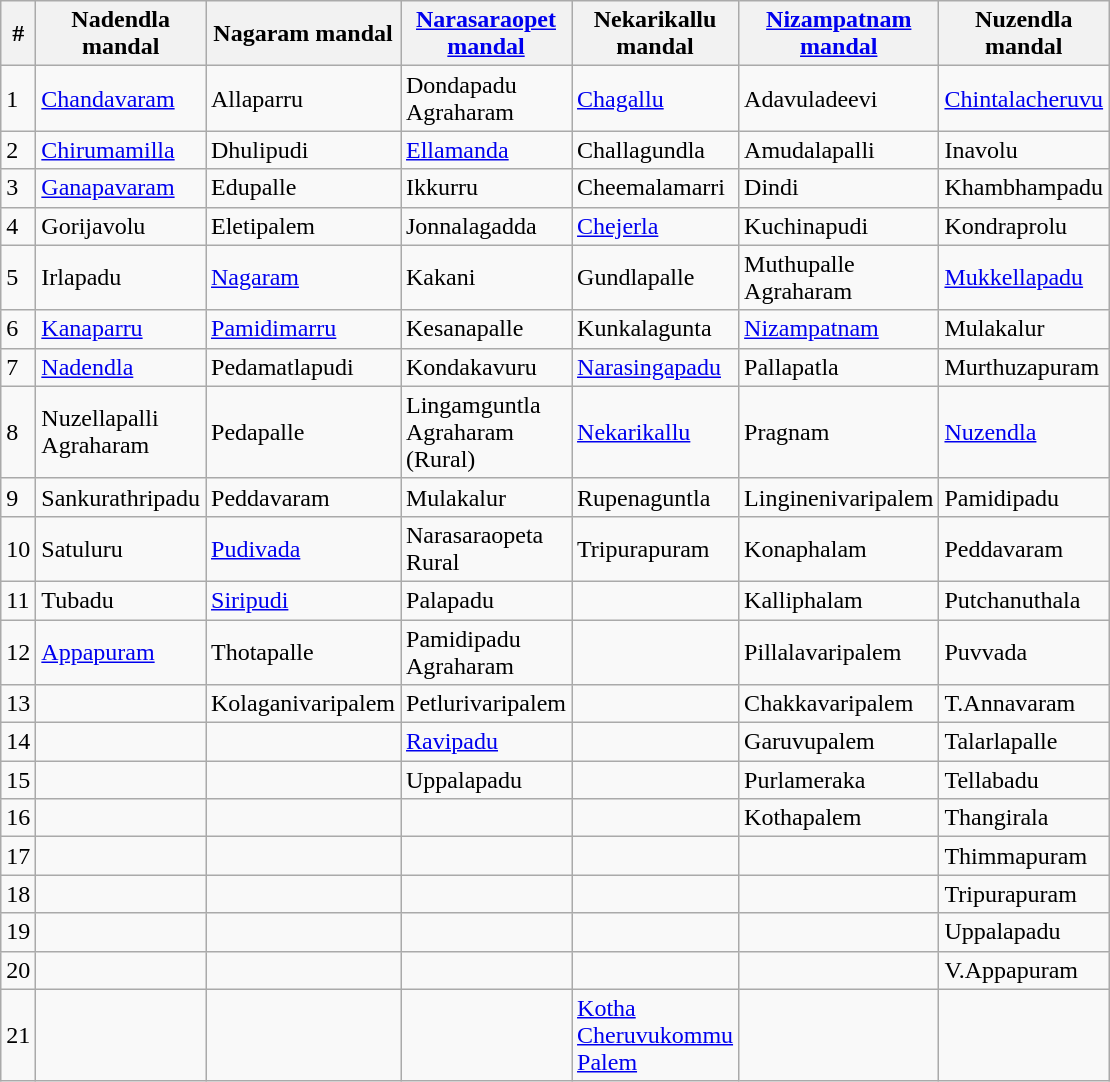<table class="wikitable" width="600pt">
<tr>
<th>#</th>
<th>Nadendla mandal</th>
<th>Nagaram mandal</th>
<th><a href='#'>Narasaraopet mandal</a></th>
<th>Nekarikallu mandal</th>
<th><a href='#'>Nizampatnam mandal</a></th>
<th>Nuzendla mandal</th>
</tr>
<tr>
<td>1</td>
<td><a href='#'>Chandavaram</a></td>
<td>Allaparru</td>
<td>Dondapadu Agraharam</td>
<td><a href='#'>Chagallu</a></td>
<td>Adavuladeevi</td>
<td><a href='#'>Chintalacheruvu</a></td>
</tr>
<tr>
<td>2</td>
<td><a href='#'>Chirumamilla</a></td>
<td>Dhulipudi</td>
<td><a href='#'>Ellamanda</a></td>
<td>Challagundla</td>
<td>Amudalapalli</td>
<td>Inavolu</td>
</tr>
<tr>
<td>3</td>
<td><a href='#'>Ganapavaram</a></td>
<td>Edupalle</td>
<td>Ikkurru</td>
<td>Cheemalamarri</td>
<td>Dindi</td>
<td>Khambhampadu</td>
</tr>
<tr>
<td>4</td>
<td>Gorijavolu</td>
<td>Eletipalem</td>
<td>Jonnalagadda</td>
<td><a href='#'>Chejerla</a></td>
<td>Kuchinapudi</td>
<td>Kondraprolu</td>
</tr>
<tr>
<td>5</td>
<td>Irlapadu</td>
<td><a href='#'>Nagaram</a></td>
<td>Kakani</td>
<td>Gundlapalle</td>
<td>Muthupalle Agraharam</td>
<td><a href='#'>Mukkellapadu</a></td>
</tr>
<tr>
<td>6</td>
<td><a href='#'>Kanaparru</a></td>
<td><a href='#'>Pamidimarru</a></td>
<td>Kesanapalle</td>
<td>Kunkalagunta</td>
<td><a href='#'>Nizampatnam</a></td>
<td>Mulakalur</td>
</tr>
<tr>
<td>7</td>
<td><a href='#'>Nadendla</a></td>
<td>Pedamatlapudi</td>
<td>Kondakavuru</td>
<td><a href='#'>Narasingapadu</a></td>
<td>Pallapatla</td>
<td>Murthuzapuram</td>
</tr>
<tr>
<td>8</td>
<td>Nuzellapalli Agraharam</td>
<td>Pedapalle</td>
<td>Lingamguntla Agraharam (Rural)</td>
<td><a href='#'>Nekarikallu</a></td>
<td>Pragnam</td>
<td><a href='#'>Nuzendla</a></td>
</tr>
<tr>
<td>9</td>
<td>Sankurathripadu</td>
<td>Peddavaram</td>
<td>Mulakalur</td>
<td>Rupenaguntla</td>
<td>Linginenivaripalem</td>
<td>Pamidipadu</td>
</tr>
<tr>
<td>10</td>
<td>Satuluru</td>
<td><a href='#'>Pudivada</a></td>
<td>Narasaraopeta Rural</td>
<td>Tripurapuram</td>
<td>Konaphalam</td>
<td>Peddavaram</td>
</tr>
<tr>
<td>11</td>
<td>Tubadu</td>
<td><a href='#'>Siripudi</a></td>
<td>Palapadu</td>
<td></td>
<td>Kalliphalam</td>
<td>Putchanuthala</td>
</tr>
<tr>
<td>12</td>
<td><a href='#'>Appapuram</a></td>
<td>Thotapalle</td>
<td>Pamidipadu Agraharam</td>
<td></td>
<td>Pillalavaripalem</td>
<td>Puvvada</td>
</tr>
<tr>
<td>13</td>
<td></td>
<td><span>Kolaganivaripalem</span></td>
<td>Petlurivaripalem</td>
<td></td>
<td>Chakkavaripalem</td>
<td>T.Annavaram</td>
</tr>
<tr>
<td>14</td>
<td></td>
<td></td>
<td><a href='#'>Ravipadu</a></td>
<td></td>
<td>Garuvupalem</td>
<td>Talarlapalle</td>
</tr>
<tr>
<td>15</td>
<td></td>
<td></td>
<td>Uppalapadu</td>
<td></td>
<td>Purlameraka</td>
<td>Tellabadu</td>
</tr>
<tr>
<td>16</td>
<td></td>
<td></td>
<td></td>
<td></td>
<td>Kothapalem</td>
<td>Thangirala</td>
</tr>
<tr>
<td>17</td>
<td></td>
<td></td>
<td></td>
<td></td>
<td></td>
<td>Thimmapuram</td>
</tr>
<tr>
<td>18</td>
<td></td>
<td></td>
<td></td>
<td></td>
<td></td>
<td>Tripurapuram</td>
</tr>
<tr>
<td>19</td>
<td></td>
<td></td>
<td></td>
<td></td>
<td></td>
<td>Uppalapadu</td>
</tr>
<tr>
<td>20</td>
<td></td>
<td></td>
<td></td>
<td></td>
<td></td>
<td>V.Appapuram</td>
</tr>
<tr>
<td>21</td>
<td></td>
<td></td>
<td></td>
<td><a href='#'>Kotha Cheruvukommu Palem</a></td>
<td></td>
<td></td>
</tr>
</table>
